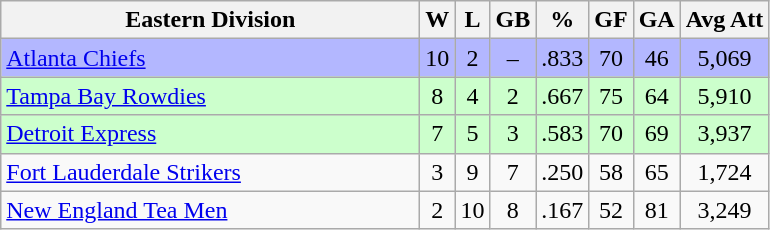<table class="wikitable" style="text-align:center">
<tr>
<th style="width:17em">Eastern Division</th>
<th>W</th>
<th>L</th>
<th>GB</th>
<th>%</th>
<th>GF</th>
<th>GA</th>
<th>Avg Att</th>
</tr>
<tr align=center bgcolor="#B3B7FF">
<td align=left><a href='#'>Atlanta Chiefs</a></td>
<td>10</td>
<td>2</td>
<td>–</td>
<td>.833</td>
<td>70</td>
<td>46</td>
<td>5,069</td>
</tr>
<tr bgcolor=#ccffcc>
<td align=left><a href='#'>Tampa Bay Rowdies</a></td>
<td>8</td>
<td>4</td>
<td>2</td>
<td>.667</td>
<td>75</td>
<td>64</td>
<td>5,910</td>
</tr>
<tr bgcolor=#ccffcc>
<td align=left><a href='#'>Detroit Express</a></td>
<td>7</td>
<td>5</td>
<td>3</td>
<td>.583</td>
<td>70</td>
<td>69</td>
<td>3,937</td>
</tr>
<tr>
<td align=left><a href='#'>Fort Lauderdale Strikers</a></td>
<td>3</td>
<td>9</td>
<td>7</td>
<td>.250</td>
<td>58</td>
<td>65</td>
<td>1,724</td>
</tr>
<tr>
<td align=left><a href='#'>New England Tea Men</a></td>
<td>2</td>
<td>10</td>
<td>8</td>
<td>.167</td>
<td>52</td>
<td>81</td>
<td>3,249</td>
</tr>
</table>
